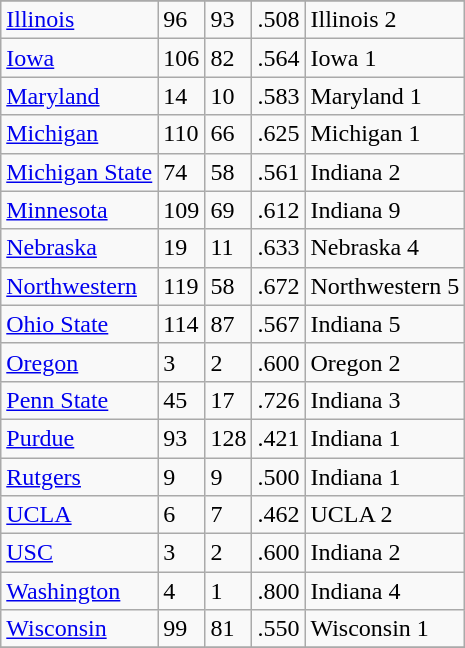<table class="wikitable sortable">
<tr>
</tr>
<tr>
<td><a href='#'>Illinois</a></td>
<td>96</td>
<td>93</td>
<td>.508</td>
<td>Illinois 2</td>
</tr>
<tr>
<td><a href='#'>Iowa</a></td>
<td>106</td>
<td>82</td>
<td>.564</td>
<td>Iowa 1</td>
</tr>
<tr>
<td><a href='#'>Maryland</a></td>
<td>14</td>
<td>10</td>
<td>.583</td>
<td>Maryland 1</td>
</tr>
<tr>
<td><a href='#'>Michigan</a></td>
<td>110</td>
<td>66</td>
<td>.625</td>
<td>Michigan 1</td>
</tr>
<tr>
<td><a href='#'>Michigan State</a></td>
<td>74</td>
<td>58</td>
<td>.561</td>
<td>Indiana 2</td>
</tr>
<tr>
<td><a href='#'>Minnesota</a></td>
<td>109</td>
<td>69</td>
<td>.612</td>
<td>Indiana 9</td>
</tr>
<tr>
<td><a href='#'>Nebraska</a></td>
<td>19</td>
<td>11</td>
<td>.633</td>
<td>Nebraska 4</td>
</tr>
<tr>
<td><a href='#'>Northwestern</a></td>
<td>119</td>
<td>58</td>
<td>.672</td>
<td>Northwestern 5</td>
</tr>
<tr>
<td><a href='#'>Ohio State</a></td>
<td>114</td>
<td>87</td>
<td>.567</td>
<td>Indiana 5</td>
</tr>
<tr>
<td><a href='#'>Oregon</a></td>
<td>3</td>
<td>2</td>
<td>.600</td>
<td>Oregon 2</td>
</tr>
<tr>
<td><a href='#'>Penn State</a></td>
<td>45</td>
<td>17</td>
<td>.726</td>
<td>Indiana 3</td>
</tr>
<tr>
<td><a href='#'>Purdue</a></td>
<td>93</td>
<td>128</td>
<td>.421</td>
<td>Indiana 1</td>
</tr>
<tr>
<td><a href='#'>Rutgers</a></td>
<td>9</td>
<td>9</td>
<td>.500</td>
<td>Indiana 1</td>
</tr>
<tr>
<td><a href='#'>UCLA</a></td>
<td>6</td>
<td>7</td>
<td>.462</td>
<td>UCLA 2</td>
</tr>
<tr>
<td><a href='#'>USC</a></td>
<td>3</td>
<td>2</td>
<td>.600</td>
<td>Indiana 2</td>
</tr>
<tr>
<td><a href='#'>Washington</a></td>
<td>4</td>
<td>1</td>
<td>.800</td>
<td>Indiana 4</td>
</tr>
<tr>
<td><a href='#'>Wisconsin</a></td>
<td>99</td>
<td>81</td>
<td>.550</td>
<td>Wisconsin 1</td>
</tr>
<tr>
</tr>
</table>
